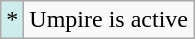<table class="wikitable sortable">
<tr>
<td style="background:#cfecec;">*</td>
<td>Umpire is active</td>
</tr>
</table>
